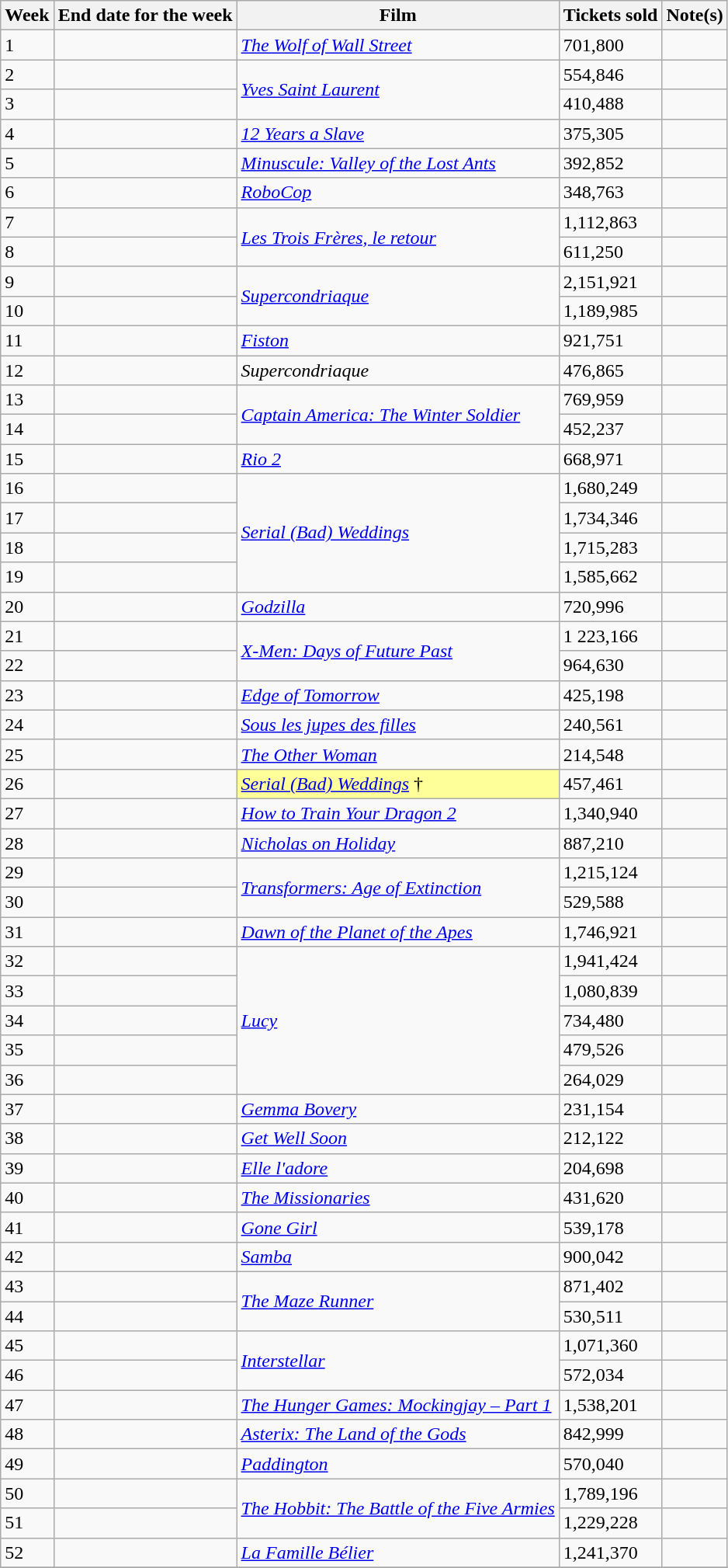<table class="wikitable sortable">
<tr>
<th>Week</th>
<th>End date for the week</th>
<th>Film</th>
<th>Tickets sold</th>
<th>Note(s)</th>
</tr>
<tr>
<td>1</td>
<td></td>
<td><em><a href='#'>The Wolf of Wall Street</a></em></td>
<td>701,800</td>
<td align="center"></td>
</tr>
<tr>
<td>2</td>
<td></td>
<td rowspan="2"><em><a href='#'>Yves Saint Laurent</a></em></td>
<td>554,846</td>
<td align="center"></td>
</tr>
<tr>
<td>3</td>
<td></td>
<td>410,488</td>
<td align="center"></td>
</tr>
<tr>
<td>4</td>
<td></td>
<td><em><a href='#'>12 Years a Slave</a></em></td>
<td>375,305</td>
<td align="center"></td>
</tr>
<tr>
<td>5</td>
<td></td>
<td><em><a href='#'>Minuscule: Valley of the Lost Ants</a></em></td>
<td>392,852</td>
<td align="center"></td>
</tr>
<tr>
<td>6</td>
<td></td>
<td><em><a href='#'>RoboCop</a></em></td>
<td>348,763</td>
<td align="center"></td>
</tr>
<tr>
<td>7</td>
<td></td>
<td rowspan="2"><em><a href='#'>Les Trois Frères, le retour</a></em></td>
<td>1,112,863</td>
<td align="center"></td>
</tr>
<tr>
<td>8</td>
<td></td>
<td>611,250</td>
<td align="center"></td>
</tr>
<tr>
<td>9</td>
<td></td>
<td rowspan="2"><em><a href='#'>Supercondriaque</a></em></td>
<td>2,151,921</td>
<td align="center"></td>
</tr>
<tr>
<td>10</td>
<td></td>
<td>1,189,985</td>
<td align="center"></td>
</tr>
<tr>
<td>11</td>
<td></td>
<td><em><a href='#'>Fiston</a></em></td>
<td>921,751</td>
<td align="center"></td>
</tr>
<tr>
<td>12</td>
<td></td>
<td><em>Supercondriaque</em></td>
<td>476,865</td>
<td align="center"></td>
</tr>
<tr>
<td>13</td>
<td></td>
<td rowspan="2"><em><a href='#'>Captain America: The Winter Soldier</a></em></td>
<td>769,959</td>
<td align="center"></td>
</tr>
<tr>
<td>14</td>
<td></td>
<td>452,237</td>
<td align="center"></td>
</tr>
<tr>
<td>15</td>
<td></td>
<td><em><a href='#'>Rio 2</a></em></td>
<td>668,971</td>
<td align="center"></td>
</tr>
<tr>
<td>16</td>
<td></td>
<td rowspan="4"><em><a href='#'>Serial (Bad) Weddings</a></em></td>
<td>1,680,249</td>
<td align="center"></td>
</tr>
<tr>
<td>17</td>
<td></td>
<td>1,734,346</td>
<td align="center"></td>
</tr>
<tr>
<td>18</td>
<td></td>
<td>1,715,283</td>
<td align="center"></td>
</tr>
<tr>
<td>19</td>
<td></td>
<td>1,585,662</td>
<td align="center"></td>
</tr>
<tr>
<td>20</td>
<td></td>
<td><em><a href='#'>Godzilla</a></em></td>
<td>720,996</td>
<td align="center"></td>
</tr>
<tr>
<td>21</td>
<td></td>
<td rowspan="2"><em><a href='#'>X-Men: Days of Future Past</a></em></td>
<td>1 223,166</td>
<td align="center"></td>
</tr>
<tr>
<td>22</td>
<td></td>
<td>964,630</td>
<td align="center"></td>
</tr>
<tr>
<td>23</td>
<td></td>
<td><em><a href='#'>Edge of Tomorrow</a></em></td>
<td>425,198</td>
<td align="center"></td>
</tr>
<tr>
<td>24</td>
<td></td>
<td><em><a href='#'>Sous les jupes des filles</a></em></td>
<td>240,561</td>
<td align="center"></td>
</tr>
<tr>
<td>25</td>
<td></td>
<td><em><a href='#'>The Other Woman</a></em></td>
<td>214,548</td>
<td align="center"></td>
</tr>
<tr>
<td>26</td>
<td></td>
<td style="background-color:#FFFF99"><em><a href='#'>Serial (Bad) Weddings</a></em> †</td>
<td>457,461</td>
<td align="center"></td>
</tr>
<tr>
<td>27</td>
<td></td>
<td><em><a href='#'>How to Train Your Dragon 2</a></em></td>
<td>1,340,940</td>
<td align="center"></td>
</tr>
<tr>
<td>28</td>
<td></td>
<td><em><a href='#'>Nicholas on Holiday</a></em></td>
<td>887,210</td>
<td align="center"></td>
</tr>
<tr>
<td>29</td>
<td></td>
<td rowspan="2"><em><a href='#'>Transformers: Age of Extinction</a></em></td>
<td>1,215,124</td>
<td align="center"></td>
</tr>
<tr>
<td>30</td>
<td></td>
<td>529,588</td>
<td align="center"></td>
</tr>
<tr>
<td>31</td>
<td></td>
<td><em><a href='#'>Dawn of the Planet of the Apes</a></em></td>
<td>1,746,921</td>
<td align="center"></td>
</tr>
<tr>
<td>32</td>
<td></td>
<td rowspan="5"><em><a href='#'>Lucy</a></em></td>
<td>1,941,424</td>
<td align="center"></td>
</tr>
<tr>
<td>33</td>
<td></td>
<td>1,080,839</td>
<td align="center"></td>
</tr>
<tr>
<td>34</td>
<td></td>
<td>734,480</td>
<td align="center"></td>
</tr>
<tr>
<td>35</td>
<td></td>
<td>479,526</td>
<td align="center"></td>
</tr>
<tr>
<td>36</td>
<td></td>
<td>264,029</td>
<td align="center"></td>
</tr>
<tr>
<td>37</td>
<td></td>
<td><em><a href='#'>Gemma Bovery</a></em></td>
<td>231,154</td>
<td align="center"></td>
</tr>
<tr>
<td>38</td>
<td></td>
<td><em><a href='#'>Get Well Soon</a></em></td>
<td>212,122</td>
<td align="center"></td>
</tr>
<tr>
<td>39</td>
<td></td>
<td><em><a href='#'>Elle l'adore</a></em></td>
<td>204,698</td>
<td align="center"></td>
</tr>
<tr>
<td>40</td>
<td></td>
<td><em><a href='#'>The Missionaries</a></em></td>
<td>431,620</td>
<td align="center"></td>
</tr>
<tr>
<td>41</td>
<td></td>
<td><em><a href='#'>Gone Girl</a></em></td>
<td>539,178</td>
<td align="center"></td>
</tr>
<tr>
<td>42</td>
<td></td>
<td><em><a href='#'>Samba</a></em></td>
<td>900,042</td>
<td align="center"></td>
</tr>
<tr>
<td>43</td>
<td></td>
<td rowspan="2"><em><a href='#'>The Maze Runner</a></em></td>
<td>871,402</td>
<td align="center"></td>
</tr>
<tr>
<td>44</td>
<td></td>
<td>530,511</td>
<td align="center"></td>
</tr>
<tr>
<td>45</td>
<td></td>
<td rowspan="2"><em><a href='#'>Interstellar</a></em></td>
<td>1,071,360</td>
<td align="center"></td>
</tr>
<tr>
<td>46</td>
<td></td>
<td>572,034</td>
<td align="center"></td>
</tr>
<tr>
<td>47</td>
<td></td>
<td><em><a href='#'>The Hunger Games: Mockingjay – Part 1</a></em></td>
<td>1,538,201</td>
<td align="center"></td>
</tr>
<tr>
<td>48</td>
<td></td>
<td><em><a href='#'>Asterix: The Land of the Gods</a></em></td>
<td>842,999</td>
<td align="center"></td>
</tr>
<tr>
<td>49</td>
<td></td>
<td><em><a href='#'>Paddington</a></em></td>
<td>570,040</td>
<td align="center"></td>
</tr>
<tr>
<td>50</td>
<td></td>
<td rowspan="2"><em><a href='#'>The Hobbit: The Battle of the Five Armies</a></em></td>
<td>1,789,196</td>
<td align="center"></td>
</tr>
<tr>
<td>51</td>
<td></td>
<td>1,229,228</td>
<td align="center"></td>
</tr>
<tr>
<td>52</td>
<td></td>
<td><em><a href='#'>La Famille Bélier</a></em></td>
<td>1,241,370</td>
<td align="center"></td>
</tr>
<tr>
</tr>
</table>
